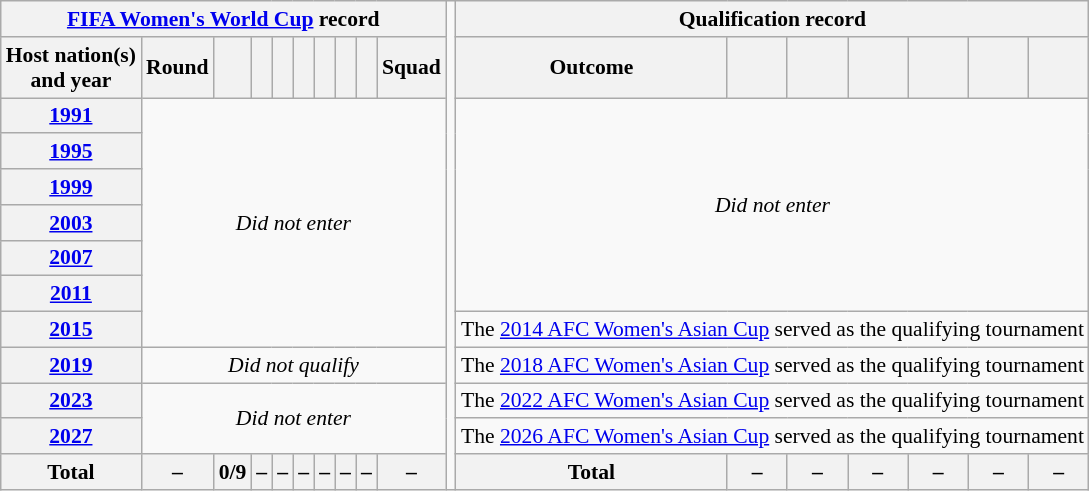<table class="wikitable" style="font-size:90%; text-align:center;">
<tr>
<th style="color:   "width:1%; colspan=10><a href='#'>FIFA Women's World Cup</a> record</th>
<td rowspan=13></td>
<th colspan=7>Qualification record</th>
</tr>
<tr>
<th scope="col">Host nation(s)<br>and year</th>
<th scope="col">Round</th>
<th scope="col"></th>
<th scope="col"></th>
<th scope="col"></th>
<th scope="col"></th>
<th scope="col"></th>
<th scope="col"></th>
<th scope="col"></th>
<th scope="col">Squad</th>
<th scope="col">Outcome</th>
<th scope="col"></th>
<th scope="col"></th>
<th scope="col"></th>
<th scope="col"></th>
<th scope="col"></th>
<th scope="col"></th>
</tr>
<tr>
<th scope="row"> <a href='#'>1991</a></th>
<td colspan="9" rowspan="7"><em>Did not enter</em></td>
<td colspan="7" rowspan="6"><em>Did not enter</em></td>
</tr>
<tr>
<th scope="row"> <a href='#'>1995</a></th>
</tr>
<tr>
<th scope="row"> <a href='#'>1999</a></th>
</tr>
<tr>
<th scope="row"> <a href='#'>2003</a></th>
</tr>
<tr>
<th scope="row"> <a href='#'>2007</a></th>
</tr>
<tr>
<th scope="row"> <a href='#'>2011</a></th>
</tr>
<tr>
<th scope="row"> <a href='#'>2015</a></th>
<td colspan="7">The <a href='#'>2014 AFC Women's Asian Cup</a> served as the qualifying tournament</td>
</tr>
<tr>
<th scope="row"> <a href='#'>2019</a></th>
<td colspan="9"><em>Did not qualify</em></td>
<td colspan="7">The <a href='#'>2018 AFC Women's Asian Cup</a> served as the qualifying tournament</td>
</tr>
<tr>
<th scope="row"> <a href='#'>2023</a></th>
<td rowspan="2" colspan="9"><em>Did not enter</em></td>
<td colspan="7">The <a href='#'>2022 AFC Women's Asian Cup</a> served as the qualifying tournament</td>
</tr>
<tr>
<th scope="row"> <a href='#'>2027</a></th>
<td colspan="7">The <a href='#'>2026 AFC Women's Asian Cup</a> served as the qualifying tournament</td>
</tr>
<tr>
<th>Total</th>
<th>–</th>
<th>0/9</th>
<th>–</th>
<th>–</th>
<th>–</th>
<th>–</th>
<th>–</th>
<th>–</th>
<th>–</th>
<th>Total</th>
<th>–</th>
<th>–</th>
<th>–</th>
<th>–</th>
<th>–</th>
<th>–</th>
</tr>
</table>
